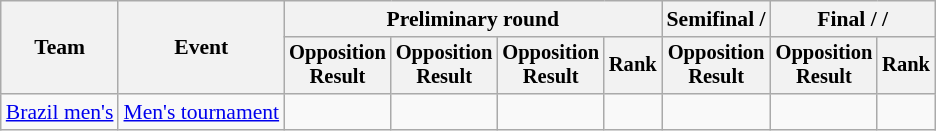<table class=wikitable style=font-size:90%>
<tr>
<th rowspan=2>Team</th>
<th rowspan=2>Event</th>
<th colspan=4>Preliminary round</th>
<th>Semifinal / </th>
<th colspan=2>Final /  / </th>
</tr>
<tr style=font-size:95%>
<th>Opposition<br>Result</th>
<th>Opposition<br>Result</th>
<th>Opposition<br>Result</th>
<th>Rank</th>
<th>Opposition<br>Result</th>
<th>Opposition<br>Result</th>
<th>Rank</th>
</tr>
<tr align=center>
<td align=left><a href='#'>Brazil men's</a></td>
<td align=left><a href='#'>Men's tournament</a></td>
<td></td>
<td></td>
<td></td>
<td></td>
<td></td>
<td></td>
<td></td>
</tr>
</table>
